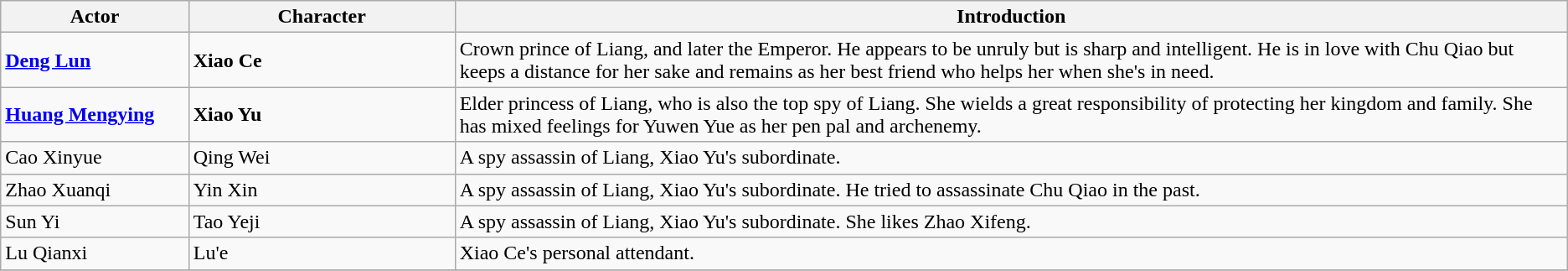<table class="wikitable">
<tr>
<th style="width:12%">Actor</th>
<th style="width:17%">Character</th>
<th>Introduction</th>
</tr>
<tr>
<td><strong><a href='#'>Deng Lun</a></strong></td>
<td><strong>Xiao Ce</strong></td>
<td>Crown prince of Liang, and later the Emperor. He appears to be unruly but is sharp and intelligent. He is in love with Chu Qiao but keeps a distance for her sake and remains as her best friend who helps her when she's in need.</td>
</tr>
<tr>
<td><strong><a href='#'>Huang Mengying</a></strong></td>
<td><strong>Xiao Yu</strong></td>
<td>Elder princess of Liang, who is also the top spy of Liang. She wields a great responsibility of protecting her kingdom and family. She has mixed feelings for Yuwen Yue as her pen pal and archenemy.</td>
</tr>
<tr>
<td>Cao Xinyue</td>
<td>Qing Wei</td>
<td>A spy assassin of Liang, Xiao Yu's subordinate.</td>
</tr>
<tr>
<td>Zhao Xuanqi</td>
<td>Yin Xin</td>
<td>A spy assassin of Liang, Xiao Yu's subordinate. He tried to assassinate Chu Qiao in the past.</td>
</tr>
<tr>
<td>Sun Yi</td>
<td>Tao Yeji</td>
<td>A spy assassin of Liang, Xiao Yu's subordinate. She likes Zhao Xifeng.</td>
</tr>
<tr>
<td>Lu Qianxi</td>
<td>Lu'e</td>
<td>Xiao Ce's personal attendant.</td>
</tr>
<tr>
</tr>
</table>
